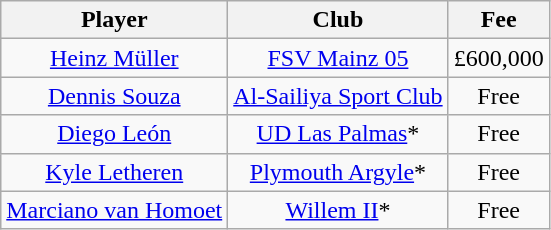<table class="wikitable" style="text-align: center">
<tr>
<th>Player</th>
<th>Club</th>
<th>Fee</th>
</tr>
<tr>
<td><a href='#'>Heinz Müller</a></td>
<td><a href='#'>FSV Mainz 05</a></td>
<td>£600,000</td>
</tr>
<tr>
<td><a href='#'>Dennis Souza</a></td>
<td><a href='#'>Al-Sailiya Sport Club</a></td>
<td>Free</td>
</tr>
<tr>
<td><a href='#'>Diego León</a></td>
<td><a href='#'>UD Las Palmas</a>*</td>
<td>Free</td>
</tr>
<tr>
<td><a href='#'>Kyle Letheren</a></td>
<td><a href='#'>Plymouth Argyle</a>*</td>
<td>Free</td>
</tr>
<tr>
<td><a href='#'>Marciano van Homoet</a></td>
<td><a href='#'>Willem II</a>*</td>
<td>Free</td>
</tr>
</table>
